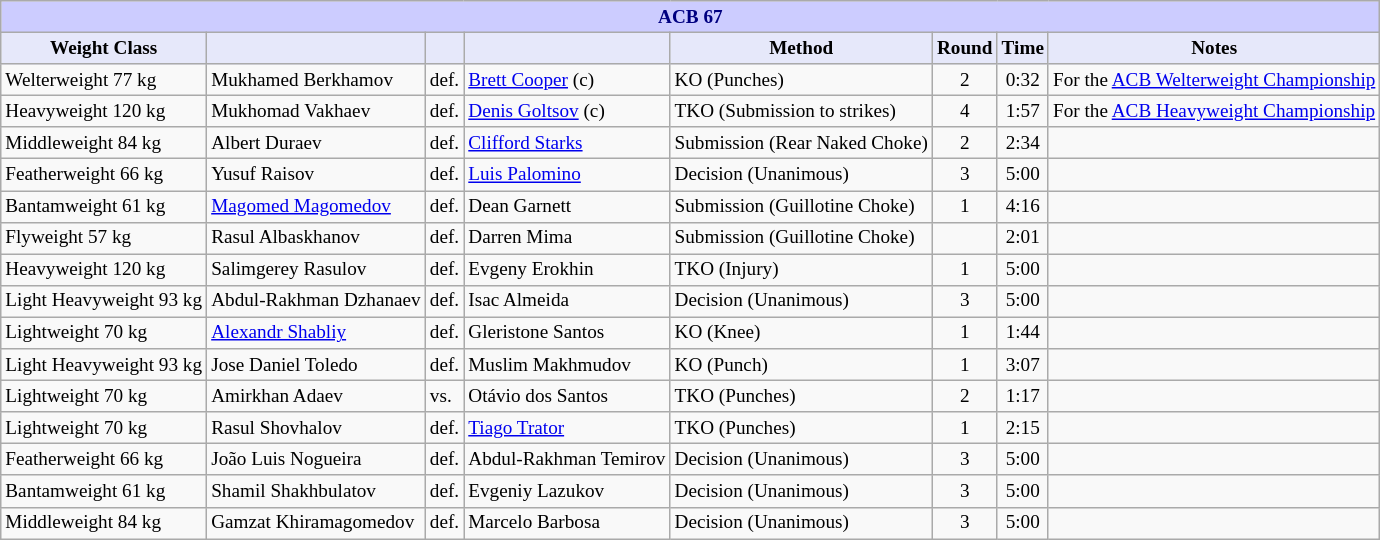<table class="wikitable" style="font-size: 80%;">
<tr>
<th colspan="8" style="background-color: #ccf; color: #000080; text-align: center;"><strong>ACB 67</strong></th>
</tr>
<tr>
<th colspan="1" style="background-color: #E6E8FA; color: #000000; text-align: center;">Weight Class</th>
<th colspan="1" style="background-color: #E6E8FA; color: #000000; text-align: center;"></th>
<th colspan="1" style="background-color: #E6E8FA; color: #000000; text-align: center;"></th>
<th colspan="1" style="background-color: #E6E8FA; color: #000000; text-align: center;"></th>
<th colspan="1" style="background-color: #E6E8FA; color: #000000; text-align: center;">Method</th>
<th colspan="1" style="background-color: #E6E8FA; color: #000000; text-align: center;">Round</th>
<th colspan="1" style="background-color: #E6E8FA; color: #000000; text-align: center;">Time</th>
<th colspan="1" style="background-color: #E6E8FA; color: #000000; text-align: center;">Notes</th>
</tr>
<tr>
<td>Welterweight 77 kg</td>
<td> Mukhamed Berkhamov</td>
<td>def.</td>
<td> <a href='#'>Brett Cooper</a> (c)</td>
<td>KO (Punches)</td>
<td align=center>2</td>
<td align=center>0:32</td>
<td>For the <a href='#'>ACB Welterweight Championship</a></td>
</tr>
<tr>
<td>Heavyweight 120 kg</td>
<td> Mukhomad Vakhaev</td>
<td>def.</td>
<td> <a href='#'>Denis Goltsov</a> (c)</td>
<td>TKO (Submission to strikes)</td>
<td align=center>4</td>
<td align=center>1:57</td>
<td>For the <a href='#'>ACB Heavyweight Championship</a></td>
</tr>
<tr>
<td>Middleweight 84 kg</td>
<td> Albert Duraev</td>
<td>def.</td>
<td> <a href='#'>Clifford Starks</a></td>
<td>Submission (Rear Naked Choke)</td>
<td align=center>2</td>
<td align=center>2:34</td>
<td></td>
</tr>
<tr>
<td>Featherweight 66 kg</td>
<td> Yusuf Raisov</td>
<td>def.</td>
<td> <a href='#'>Luis Palomino</a></td>
<td>Decision (Unanimous)</td>
<td align=center>3</td>
<td align=center>5:00</td>
<td></td>
</tr>
<tr>
<td>Bantamweight 61 kg</td>
<td> <a href='#'>Magomed Magomedov</a></td>
<td>def.</td>
<td> Dean Garnett</td>
<td>Submission (Guillotine Choke)</td>
<td align=center>1</td>
<td align=center>4:16</td>
<td></td>
</tr>
<tr>
<td>Flyweight 57 kg</td>
<td> Rasul Albaskhanov</td>
<td>def.</td>
<td> Darren Mima</td>
<td>Submission (Guillotine Choke)</td>
<td align=center></td>
<td align=center>2:01</td>
<td></td>
</tr>
<tr>
<td>Heavyweight 120 kg</td>
<td> Salimgerey Rasulov</td>
<td>def.</td>
<td> Evgeny Erokhin</td>
<td>TKO (Injury)</td>
<td align=center>1</td>
<td align=center>5:00</td>
<td></td>
</tr>
<tr>
<td>Light Heavyweight 93 kg</td>
<td> Abdul-Rakhman Dzhanaev</td>
<td>def.</td>
<td> Isac Almeida</td>
<td>Decision (Unanimous)</td>
<td align=center>3</td>
<td align=center>5:00</td>
<td></td>
</tr>
<tr>
<td>Lightweight 70 kg</td>
<td> <a href='#'>Alexandr Shabliy</a></td>
<td>def.</td>
<td> Gleristone Santos</td>
<td>KO (Knee)</td>
<td align=center>1</td>
<td align=center>1:44</td>
<td></td>
</tr>
<tr>
<td>Light Heavyweight 93 kg</td>
<td> Jose Daniel Toledo</td>
<td>def.</td>
<td> Muslim Makhmudov</td>
<td>KO (Punch)</td>
<td align=center>1</td>
<td align=center>3:07</td>
<td></td>
</tr>
<tr>
<td>Lightweight 70 kg</td>
<td> Amirkhan Adaev</td>
<td>vs.</td>
<td> Otávio dos Santos</td>
<td>TKO (Punches)</td>
<td align=center>2</td>
<td align=center>1:17</td>
<td></td>
</tr>
<tr>
<td>Lightweight 70 kg</td>
<td> Rasul Shovhalov</td>
<td>def.</td>
<td> <a href='#'>Tiago Trator</a></td>
<td>TKO (Punches)</td>
<td align=center>1</td>
<td align=center>2:15</td>
<td></td>
</tr>
<tr>
<td>Featherweight 66 kg</td>
<td> João Luis Nogueira</td>
<td>def.</td>
<td> Abdul-Rakhman Temirov</td>
<td>Decision (Unanimous)</td>
<td align=center>3</td>
<td align=center>5:00</td>
<td></td>
</tr>
<tr>
<td>Bantamweight 61 kg</td>
<td> Shamil Shakhbulatov</td>
<td>def.</td>
<td> Evgeniy Lazukov</td>
<td>Decision (Unanimous)</td>
<td align=center>3</td>
<td align=center>5:00</td>
<td></td>
</tr>
<tr>
<td>Middleweight 84 kg</td>
<td> Gamzat Khiramagomedov</td>
<td>def.</td>
<td> Marcelo Barbosa</td>
<td>Decision (Unanimous)</td>
<td align=center>3</td>
<td align=center>5:00</td>
<td></td>
</tr>
</table>
